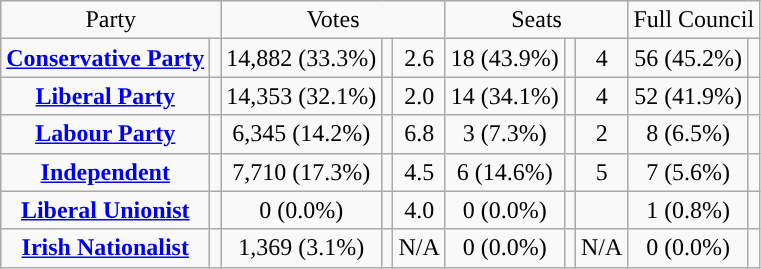<table class=wikitable style="text-align:center;">
<tr>
<td colspan=2>Party</td>
<td colspan=3>Votes</td>
<td colspan=3>Seats</td>
<td colspan=3>Full Council</td>
</tr>
<tr>
<td><strong><a href='#'>Conservative Party</a></strong></td>
<td style="background:"></td>
<td>14,882 (33.3%)</td>
<td></td>
<td> 2.6</td>
<td>18 (43.9%)</td>
<td></td>
<td> 4</td>
<td>56 (45.2%)</td>
<td></td>
</tr>
<tr>
<td><strong><a href='#'>Liberal Party</a></strong></td>
<td style="background:"></td>
<td>14,353 (32.1%)</td>
<td></td>
<td> 2.0</td>
<td>14 (34.1%)</td>
<td></td>
<td> 4</td>
<td>52 (41.9%)</td>
<td></td>
</tr>
<tr>
<td><strong><a href='#'>Labour Party</a></strong></td>
<td style="background:"></td>
<td>6,345 (14.2%)</td>
<td></td>
<td> 6.8</td>
<td>3 (7.3%)</td>
<td></td>
<td> 2</td>
<td>8 (6.5%)</td>
<td></td>
</tr>
<tr>
<td><strong><a href='#'>Independent</a></strong></td>
<td style="background:"></td>
<td>7,710 (17.3%)</td>
<td></td>
<td> 4.5</td>
<td>6 (14.6%)</td>
<td></td>
<td> 5</td>
<td>7 (5.6%)</td>
<td></td>
</tr>
<tr>
<td><strong><a href='#'>Liberal Unionist</a></strong></td>
<td style="background:"></td>
<td>0 (0.0%)</td>
<td></td>
<td> 4.0</td>
<td>0 (0.0%)</td>
<td></td>
<td></td>
<td>1 (0.8%)</td>
<td></td>
</tr>
<tr>
<td><strong><a href='#'>Irish Nationalist</a></strong></td>
<td style="background:"></td>
<td>1,369 (3.1%)</td>
<td></td>
<td>N/A</td>
<td>0 (0.0%)</td>
<td></td>
<td>N/A</td>
<td>0 (0.0%)</td>
<td></td>
</tr>
</table>
